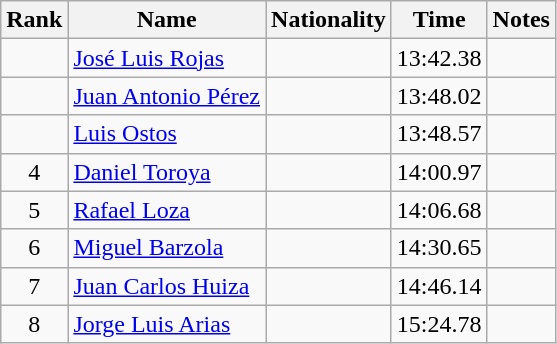<table class="wikitable sortable" style="text-align:center">
<tr>
<th>Rank</th>
<th>Name</th>
<th>Nationality</th>
<th>Time</th>
<th>Notes</th>
</tr>
<tr>
<td></td>
<td align=left><a href='#'>José Luis Rojas</a></td>
<td align=left></td>
<td>13:42.38</td>
<td></td>
</tr>
<tr>
<td></td>
<td align=left><a href='#'>Juan Antonio Pérez</a></td>
<td align=left></td>
<td>13:48.02</td>
<td></td>
</tr>
<tr>
<td></td>
<td align=left><a href='#'>Luis Ostos</a></td>
<td align=left></td>
<td>13:48.57</td>
<td></td>
</tr>
<tr>
<td>4</td>
<td align=left><a href='#'>Daniel Toroya</a></td>
<td align=left></td>
<td>14:00.97</td>
<td></td>
</tr>
<tr>
<td>5</td>
<td align=left><a href='#'>Rafael Loza</a></td>
<td align=left></td>
<td>14:06.68</td>
<td></td>
</tr>
<tr>
<td>6</td>
<td align=left><a href='#'>Miguel Barzola</a></td>
<td align=left></td>
<td>14:30.65</td>
<td></td>
</tr>
<tr>
<td>7</td>
<td align=left><a href='#'>Juan Carlos Huiza</a></td>
<td align=left></td>
<td>14:46.14</td>
<td></td>
</tr>
<tr>
<td>8</td>
<td align=left><a href='#'>Jorge Luis Arias</a></td>
<td align=left></td>
<td>15:24.78</td>
<td></td>
</tr>
</table>
